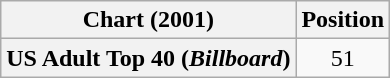<table class="wikitable plainrowheaders" style="text-align:center">
<tr>
<th scope="col">Chart (2001)</th>
<th scope="col">Position</th>
</tr>
<tr>
<th scope="row">US Adult Top 40 (<em>Billboard</em>)</th>
<td>51</td>
</tr>
</table>
